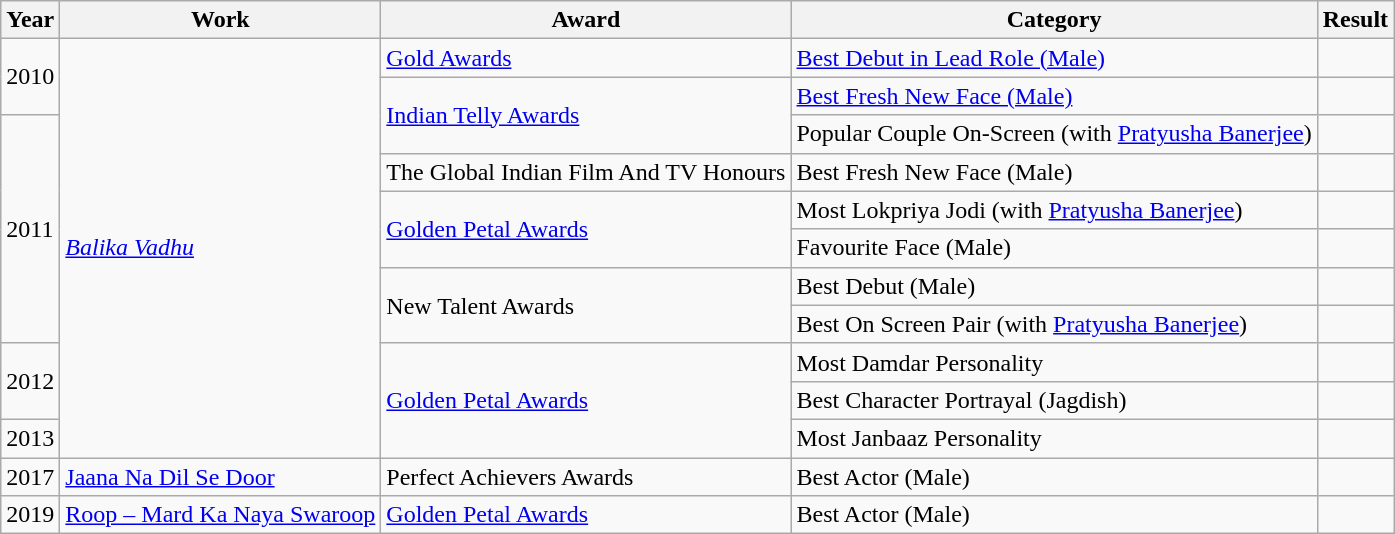<table class="wikitable sortable">
<tr>
<th>Year</th>
<th>Work</th>
<th>Award</th>
<th>Category</th>
<th>Result</th>
</tr>
<tr>
<td rowspan="2">2010</td>
<td rowspan="11"><em><a href='#'>Balika Vadhu</a></em></td>
<td><a href='#'>Gold Awards</a></td>
<td><a href='#'>Best Debut in Lead Role (Male)</a></td>
<td></td>
</tr>
<tr>
<td rowspan="2"><a href='#'>Indian Telly Awards</a></td>
<td><a href='#'>Best Fresh New Face (Male)</a></td>
<td></td>
</tr>
<tr>
<td rowspan="6">2011</td>
<td>Popular Couple On-Screen (with <a href='#'>Pratyusha Banerjee</a>)</td>
<td></td>
</tr>
<tr>
<td>The Global Indian Film And TV Honours</td>
<td>Best Fresh New Face (Male)</td>
<td></td>
</tr>
<tr>
<td rowspan="2"><a href='#'>Golden Petal Awards</a></td>
<td>Most Lokpriya Jodi (with <a href='#'>Pratyusha Banerjee</a>)</td>
<td></td>
</tr>
<tr>
<td>Favourite Face (Male)</td>
<td></td>
</tr>
<tr>
<td rowspan="2">New Talent Awards</td>
<td>Best Debut (Male)</td>
<td></td>
</tr>
<tr>
<td>Best On Screen Pair (with <a href='#'>Pratyusha Banerjee</a>)</td>
<td></td>
</tr>
<tr>
<td rowspan="2">2012</td>
<td rowspan="3"><a href='#'>Golden Petal Awards</a></td>
<td>Most Damdar Personality</td>
<td></td>
</tr>
<tr>
<td>Best Character Portrayal (Jagdish)</td>
<td></td>
</tr>
<tr>
<td>2013</td>
<td>Most Janbaaz Personality</td>
<td></td>
</tr>
<tr>
<td>2017</td>
<td><a href='#'>Jaana Na Dil Se Door</a></td>
<td>Perfect Achievers Awards</td>
<td>Best Actor (Male)</td>
<td></td>
</tr>
<tr>
<td>2019</td>
<td><a href='#'>Roop – Mard Ka Naya Swaroop</a></td>
<td><a href='#'>Golden Petal Awards</a></td>
<td>Best Actor (Male)</td>
<td></td>
</tr>
</table>
